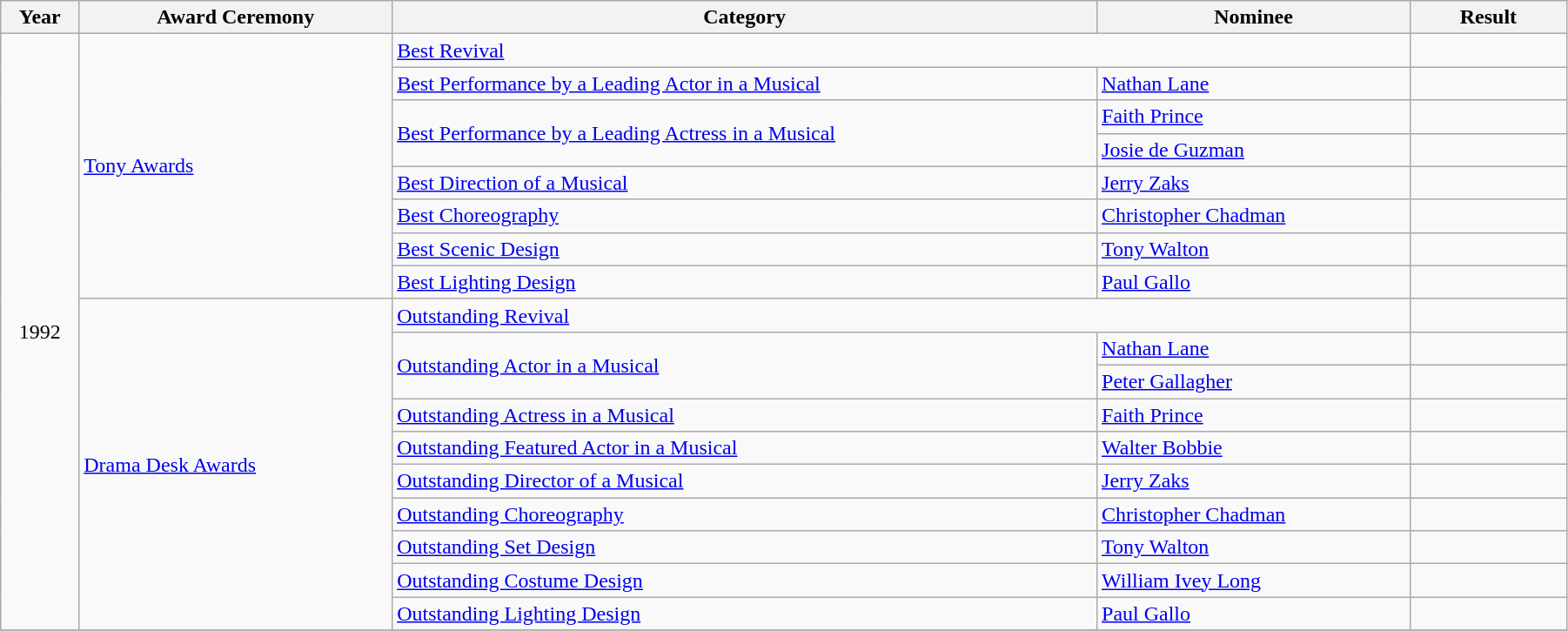<table class="wikitable" style="width:95%;">
<tr>
<th style="width:5%;">Year</th>
<th style="width:20%;">Award Ceremony</th>
<th style="width:45%;">Category</th>
<th style="width:20%;">Nominee</th>
<th style="width:10%;">Result</th>
</tr>
<tr>
<td rowspan="18" style="text-align:center;">1992</td>
<td rowspan="8"><a href='#'>Tony Awards</a></td>
<td colspan="2"><a href='#'>Best Revival</a></td>
<td></td>
</tr>
<tr>
<td><a href='#'>Best Performance by a Leading Actor in a Musical</a></td>
<td><a href='#'>Nathan Lane</a></td>
<td></td>
</tr>
<tr>
<td rowspan="2"><a href='#'>Best Performance by a Leading Actress in a Musical</a></td>
<td><a href='#'>Faith Prince</a></td>
<td></td>
</tr>
<tr>
<td><a href='#'>Josie de Guzman</a></td>
<td></td>
</tr>
<tr>
<td><a href='#'>Best Direction of a Musical</a></td>
<td><a href='#'>Jerry Zaks</a></td>
<td></td>
</tr>
<tr>
<td><a href='#'>Best Choreography</a></td>
<td><a href='#'>Christopher Chadman</a></td>
<td></td>
</tr>
<tr>
<td><a href='#'>Best Scenic Design</a></td>
<td><a href='#'>Tony Walton</a></td>
<td></td>
</tr>
<tr>
<td><a href='#'>Best Lighting Design</a></td>
<td><a href='#'>Paul Gallo</a></td>
<td></td>
</tr>
<tr>
<td rowspan="10"><a href='#'>Drama Desk Awards</a></td>
<td colspan="2"><a href='#'>Outstanding Revival</a></td>
<td></td>
</tr>
<tr>
<td rowspan="2"><a href='#'>Outstanding Actor in a Musical</a></td>
<td><a href='#'>Nathan Lane</a></td>
<td></td>
</tr>
<tr>
<td><a href='#'>Peter Gallagher</a></td>
<td></td>
</tr>
<tr>
<td><a href='#'>Outstanding Actress in a Musical</a></td>
<td><a href='#'>Faith Prince</a></td>
<td></td>
</tr>
<tr>
<td><a href='#'>Outstanding Featured Actor in a Musical</a></td>
<td><a href='#'>Walter Bobbie</a></td>
<td></td>
</tr>
<tr>
<td><a href='#'>Outstanding Director of a Musical</a></td>
<td><a href='#'>Jerry Zaks</a></td>
<td></td>
</tr>
<tr>
<td><a href='#'>Outstanding Choreography</a></td>
<td><a href='#'>Christopher Chadman</a></td>
<td></td>
</tr>
<tr>
<td><a href='#'>Outstanding Set Design</a></td>
<td><a href='#'>Tony Walton</a></td>
<td></td>
</tr>
<tr>
<td><a href='#'>Outstanding Costume Design</a></td>
<td><a href='#'>William Ivey Long</a></td>
<td></td>
</tr>
<tr>
<td><a href='#'>Outstanding Lighting Design</a></td>
<td><a href='#'>Paul Gallo</a></td>
<td></td>
</tr>
<tr>
</tr>
</table>
